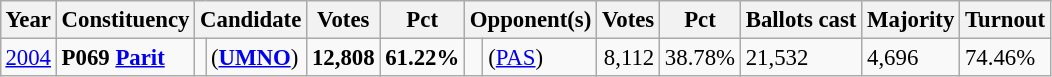<table class="wikitable" style="margin:0.5em ; font-size:95%">
<tr>
<th>Year</th>
<th>Constituency</th>
<th colspan="2">Candidate</th>
<th>Votes</th>
<th>Pct</th>
<th colspan=2>Opponent(s)</th>
<th>Votes</th>
<th>Pct</th>
<th>Ballots cast</th>
<th>Majority</th>
<th>Turnout</th>
</tr>
<tr>
<td><a href='#'>2004</a></td>
<td><strong> P069 <a href='#'>Parit</a></strong></td>
<td></td>
<td> (<a href='#'><strong>UMNO</strong></a>)</td>
<td align="right"><strong>12,808</strong></td>
<td><strong>61.22%</strong></td>
<td></td>
<td> (<a href='#'>PAS</a>)</td>
<td align="right">8,112</td>
<td>38.78%</td>
<td>21,532</td>
<td>4,696</td>
<td>74.46%</td>
</tr>
</table>
